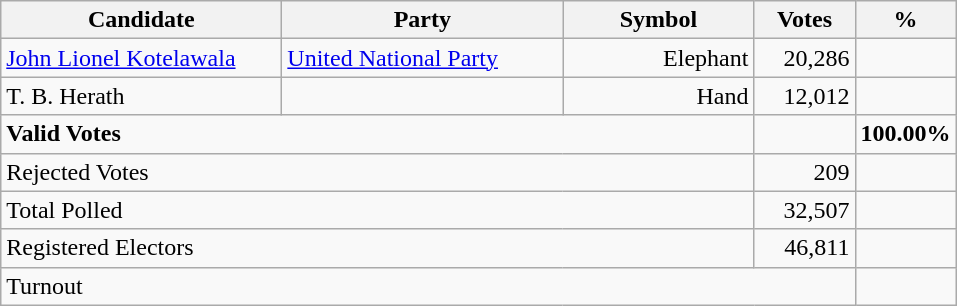<table class="wikitable" border="1" style="text-align:right;">
<tr>
<th align=left width="180">Candidate</th>
<th align=left width="180">Party</th>
<th align=left width="120">Symbol</th>
<th align=left width="60">Votes</th>
<th align=left width="60">%</th>
</tr>
<tr>
<td align=left><a href='#'>John Lionel Kotelawala</a></td>
<td align=left><a href='#'>United National Party</a></td>
<td>Elephant</td>
<td>20,286</td>
<td></td>
</tr>
<tr>
<td align=left>T. B. Herath</td>
<td align=left></td>
<td>Hand</td>
<td>12,012</td>
<td></td>
</tr>
<tr>
<td align=left colspan=3><strong>Valid Votes</strong></td>
<td><strong> </strong></td>
<td><strong>100.00%</strong></td>
</tr>
<tr>
<td align=left colspan=3>Rejected Votes</td>
<td>209</td>
<td></td>
</tr>
<tr>
<td align=left colspan=3>Total Polled</td>
<td>32,507</td>
<td></td>
</tr>
<tr>
<td align=left colspan=3>Registered Electors</td>
<td>46,811</td>
<td></td>
</tr>
<tr>
<td align=left colspan=4>Turnout</td>
<td></td>
</tr>
</table>
